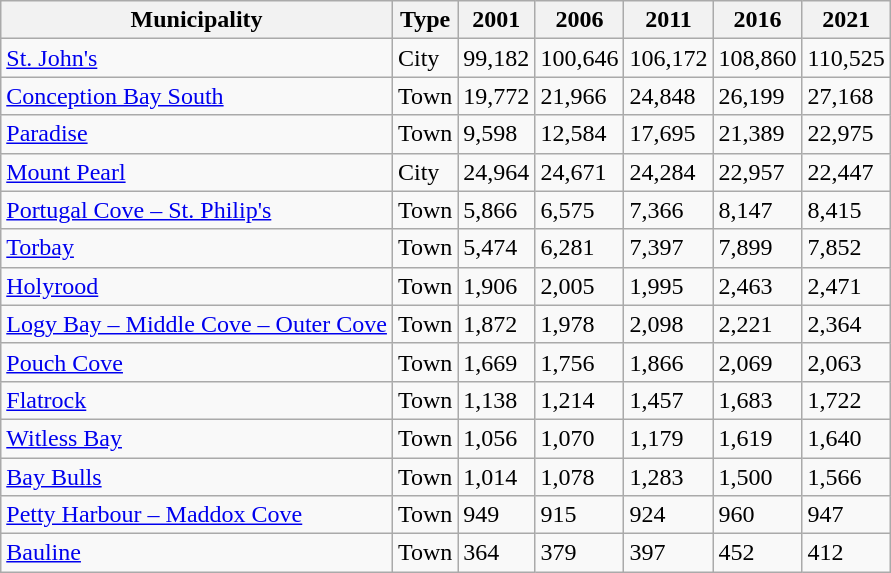<table class="wikitable">
<tr>
<th>Municipality</th>
<th>Type</th>
<th>2001</th>
<th>2006</th>
<th>2011</th>
<th>2016</th>
<th>2021</th>
</tr>
<tr>
<td><a href='#'>St. John's</a></td>
<td>City</td>
<td>99,182</td>
<td>100,646</td>
<td>106,172</td>
<td>108,860</td>
<td>110,525</td>
</tr>
<tr>
<td><a href='#'>Conception Bay South</a></td>
<td>Town</td>
<td>19,772</td>
<td>21,966</td>
<td>24,848</td>
<td>26,199</td>
<td>27,168</td>
</tr>
<tr>
<td><a href='#'>Paradise</a></td>
<td>Town</td>
<td>9,598</td>
<td>12,584</td>
<td>17,695</td>
<td>21,389</td>
<td>22,975</td>
</tr>
<tr>
<td><a href='#'>Mount Pearl</a></td>
<td>City</td>
<td>24,964</td>
<td>24,671</td>
<td>24,284</td>
<td>22,957</td>
<td>22,447</td>
</tr>
<tr>
<td><a href='#'>Portugal Cove – St. Philip's</a></td>
<td>Town</td>
<td>5,866</td>
<td>6,575</td>
<td>7,366</td>
<td>8,147</td>
<td>8,415</td>
</tr>
<tr>
<td><a href='#'>Torbay</a></td>
<td>Town</td>
<td>5,474</td>
<td>6,281</td>
<td>7,397</td>
<td>7,899</td>
<td>7,852</td>
</tr>
<tr>
<td><a href='#'>Holyrood</a></td>
<td>Town</td>
<td>1,906</td>
<td>2,005</td>
<td>1,995</td>
<td>2,463</td>
<td>2,471</td>
</tr>
<tr>
<td><a href='#'>Logy Bay – Middle Cove – Outer Cove</a></td>
<td>Town</td>
<td>1,872</td>
<td>1,978</td>
<td>2,098</td>
<td>2,221</td>
<td>2,364</td>
</tr>
<tr>
<td><a href='#'>Pouch Cove</a></td>
<td>Town</td>
<td>1,669</td>
<td>1,756</td>
<td>1,866</td>
<td>2,069</td>
<td>2,063</td>
</tr>
<tr>
<td><a href='#'>Flatrock</a></td>
<td>Town</td>
<td>1,138</td>
<td>1,214</td>
<td>1,457</td>
<td>1,683</td>
<td>1,722</td>
</tr>
<tr>
<td><a href='#'>Witless Bay</a></td>
<td>Town</td>
<td>1,056</td>
<td>1,070</td>
<td>1,179</td>
<td>1,619</td>
<td>1,640</td>
</tr>
<tr>
<td><a href='#'>Bay Bulls</a></td>
<td>Town</td>
<td>1,014</td>
<td>1,078</td>
<td>1,283</td>
<td>1,500</td>
<td>1,566</td>
</tr>
<tr>
<td><a href='#'>Petty Harbour – Maddox Cove</a></td>
<td>Town</td>
<td>949</td>
<td>915</td>
<td>924</td>
<td>960</td>
<td>947</td>
</tr>
<tr>
<td><a href='#'>Bauline</a></td>
<td>Town</td>
<td>364</td>
<td>379</td>
<td>397</td>
<td>452</td>
<td>412</td>
</tr>
</table>
